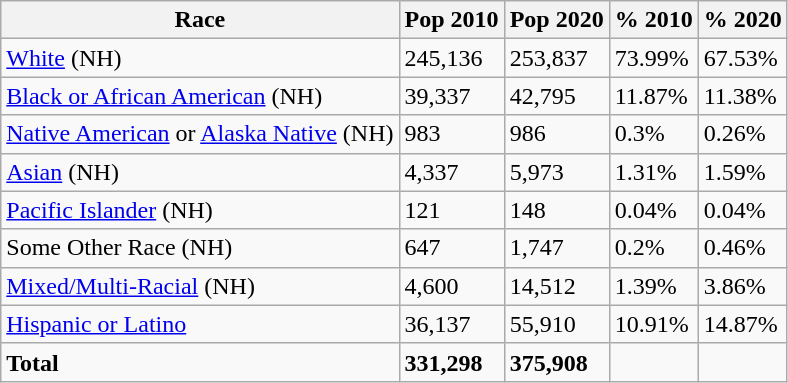<table class="wikitable">
<tr>
<th>Race</th>
<th>Pop 2010</th>
<th>Pop 2020</th>
<th>% 2010</th>
<th>% 2020</th>
</tr>
<tr>
<td><a href='#'>White</a> (NH)</td>
<td>245,136</td>
<td>253,837</td>
<td>73.99%</td>
<td>67.53%</td>
</tr>
<tr>
<td><a href='#'>Black or African American</a> (NH)</td>
<td>39,337</td>
<td>42,795</td>
<td>11.87%</td>
<td>11.38%</td>
</tr>
<tr>
<td><a href='#'>Native American</a> or <a href='#'>Alaska Native</a> (NH)</td>
<td>983</td>
<td>986</td>
<td>0.3%</td>
<td>0.26%</td>
</tr>
<tr>
<td><a href='#'>Asian</a> (NH)</td>
<td>4,337</td>
<td>5,973</td>
<td>1.31%</td>
<td>1.59%</td>
</tr>
<tr>
<td><a href='#'>Pacific Islander</a> (NH)</td>
<td>121</td>
<td>148</td>
<td>0.04%</td>
<td>0.04%</td>
</tr>
<tr>
<td>Some Other Race (NH)</td>
<td>647</td>
<td>1,747</td>
<td>0.2%</td>
<td>0.46%</td>
</tr>
<tr>
<td><a href='#'>Mixed/Multi-Racial</a> (NH)</td>
<td>4,600</td>
<td>14,512</td>
<td>1.39%</td>
<td>3.86%</td>
</tr>
<tr>
<td><a href='#'>Hispanic or Latino</a></td>
<td>36,137</td>
<td>55,910</td>
<td>10.91%</td>
<td>14.87%</td>
</tr>
<tr>
<td><strong>Total</strong></td>
<td><strong>331,298</strong></td>
<td><strong>375,908</strong></td>
<td></td>
<td></td>
</tr>
</table>
